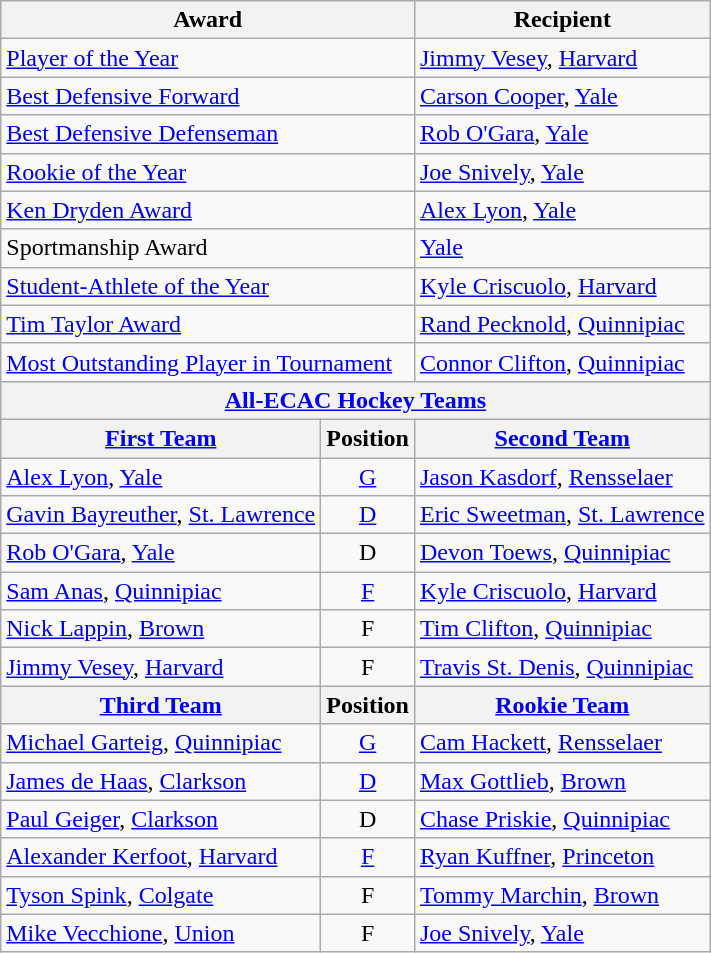<table class="wikitable">
<tr>
<th colspan=2>Award</th>
<th>Recipient</th>
</tr>
<tr>
<td colspan=2><a href='#'>Player of the Year</a></td>
<td><a href='#'>Jimmy Vesey</a>, <a href='#'>Harvard</a></td>
</tr>
<tr>
<td colspan=2><a href='#'>Best Defensive Forward</a></td>
<td><a href='#'>Carson Cooper</a>, <a href='#'>Yale</a></td>
</tr>
<tr>
<td colspan=2><a href='#'>Best Defensive Defenseman</a></td>
<td><a href='#'>Rob O'Gara</a>, <a href='#'>Yale</a></td>
</tr>
<tr>
<td colspan=2><a href='#'>Rookie of the Year</a></td>
<td><a href='#'>Joe Snively</a>, <a href='#'>Yale</a></td>
</tr>
<tr>
<td colspan=2><a href='#'>Ken Dryden Award</a></td>
<td><a href='#'>Alex Lyon</a>, <a href='#'>Yale</a></td>
</tr>
<tr>
<td colspan=2>Sportmanship Award</td>
<td><a href='#'>Yale</a></td>
</tr>
<tr>
<td colspan=2><a href='#'>Student-Athlete of the Year</a></td>
<td><a href='#'>Kyle Criscuolo</a>, <a href='#'>Harvard</a></td>
</tr>
<tr>
<td colspan=2><a href='#'>Tim Taylor Award</a></td>
<td><a href='#'>Rand Pecknold</a>, <a href='#'>Quinnipiac</a></td>
</tr>
<tr>
<td colspan=2><a href='#'>Most Outstanding Player in Tournament</a></td>
<td><a href='#'>Connor Clifton</a>, <a href='#'>Quinnipiac</a></td>
</tr>
<tr>
<th colspan=3><a href='#'>All-ECAC Hockey Teams</a></th>
</tr>
<tr>
<th><a href='#'>First Team</a></th>
<th>Position</th>
<th><a href='#'>Second Team</a></th>
</tr>
<tr>
<td><a href='#'>Alex Lyon</a>, <a href='#'>Yale</a></td>
<td align=center><a href='#'>G</a></td>
<td><a href='#'>Jason Kasdorf</a>, <a href='#'>Rensselaer</a></td>
</tr>
<tr>
<td><a href='#'>Gavin Bayreuther</a>, <a href='#'>St. Lawrence</a></td>
<td align=center><a href='#'>D</a></td>
<td><a href='#'>Eric Sweetman</a>, <a href='#'>St. Lawrence</a></td>
</tr>
<tr>
<td><a href='#'>Rob O'Gara</a>, <a href='#'>Yale</a></td>
<td align=center>D</td>
<td><a href='#'>Devon Toews</a>, <a href='#'>Quinnipiac</a></td>
</tr>
<tr>
<td><a href='#'>Sam Anas</a>, <a href='#'>Quinnipiac</a></td>
<td align=center><a href='#'>F</a></td>
<td><a href='#'>Kyle Criscuolo</a>, <a href='#'>Harvard</a></td>
</tr>
<tr>
<td><a href='#'>Nick Lappin</a>, <a href='#'>Brown</a></td>
<td align=center>F</td>
<td><a href='#'>Tim Clifton</a>, <a href='#'>Quinnipiac</a></td>
</tr>
<tr>
<td><a href='#'>Jimmy Vesey</a>, <a href='#'>Harvard</a></td>
<td align=center>F</td>
<td><a href='#'>Travis St. Denis</a>, <a href='#'>Quinnipiac</a></td>
</tr>
<tr>
<th><a href='#'>Third Team</a></th>
<th>Position</th>
<th><a href='#'>Rookie Team</a></th>
</tr>
<tr>
<td><a href='#'>Michael Garteig</a>, <a href='#'>Quinnipiac</a></td>
<td align=center><a href='#'>G</a></td>
<td><a href='#'>Cam Hackett</a>, <a href='#'>Rensselaer</a></td>
</tr>
<tr>
<td><a href='#'>James de Haas</a>, <a href='#'>Clarkson</a></td>
<td align=center><a href='#'>D</a></td>
<td><a href='#'>Max Gottlieb</a>, <a href='#'>Brown</a></td>
</tr>
<tr>
<td><a href='#'>Paul Geiger</a>, <a href='#'>Clarkson</a></td>
<td align=center>D</td>
<td><a href='#'>Chase Priskie</a>, <a href='#'>Quinnipiac</a></td>
</tr>
<tr>
<td><a href='#'>Alexander Kerfoot</a>, <a href='#'>Harvard</a></td>
<td align=center><a href='#'>F</a></td>
<td><a href='#'>Ryan Kuffner</a>, <a href='#'>Princeton</a></td>
</tr>
<tr>
<td><a href='#'>Tyson Spink</a>, <a href='#'>Colgate</a></td>
<td align=center>F</td>
<td><a href='#'>Tommy Marchin</a>, <a href='#'>Brown</a></td>
</tr>
<tr>
<td><a href='#'>Mike Vecchione</a>, <a href='#'>Union</a></td>
<td align=center>F</td>
<td><a href='#'>Joe Snively</a>, <a href='#'>Yale</a></td>
</tr>
</table>
